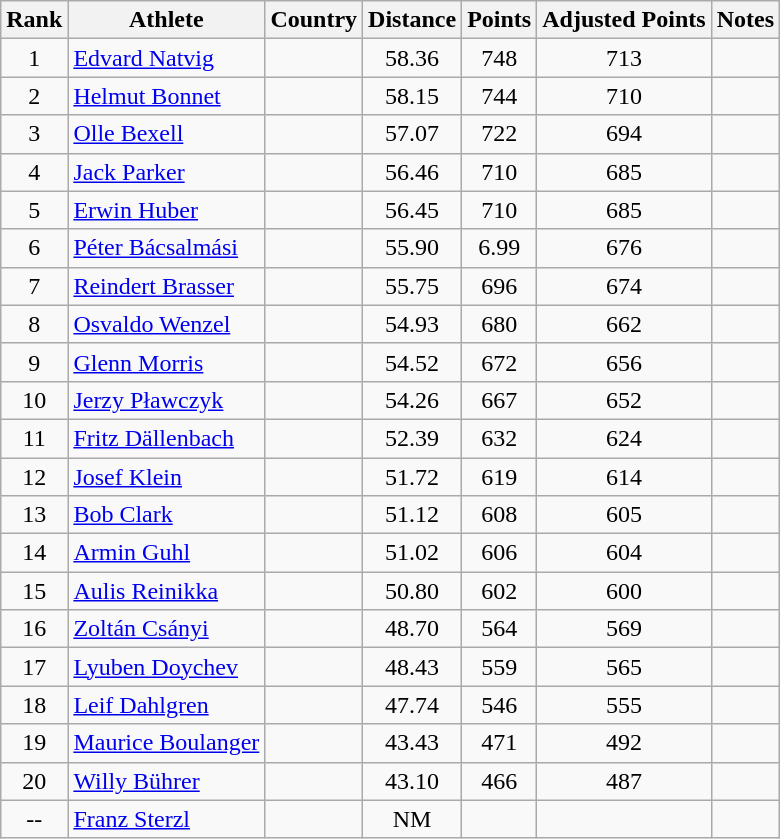<table class=wikitable style="text-align:center">
<tr>
<th>Rank</th>
<th>Athlete</th>
<th>Country</th>
<th>Distance</th>
<th>Points</th>
<th>Adjusted Points</th>
<th>Notes</th>
</tr>
<tr>
<td>1</td>
<td align=left><a href='#'>Edvard Natvig</a></td>
<td align=left></td>
<td>58.36</td>
<td>748</td>
<td>713</td>
<td></td>
</tr>
<tr>
<td>2</td>
<td align=left><a href='#'>Helmut Bonnet</a></td>
<td align=left></td>
<td>58.15</td>
<td>744</td>
<td>710</td>
<td></td>
</tr>
<tr>
<td>3</td>
<td align=left><a href='#'>Olle Bexell</a></td>
<td align=left></td>
<td>57.07</td>
<td>722</td>
<td>694</td>
<td></td>
</tr>
<tr>
<td>4</td>
<td align=left><a href='#'>Jack Parker</a></td>
<td align=left></td>
<td>56.46</td>
<td>710</td>
<td>685</td>
<td></td>
</tr>
<tr>
<td>5</td>
<td align=left><a href='#'>Erwin Huber</a></td>
<td align=left></td>
<td>56.45</td>
<td>710</td>
<td>685</td>
<td></td>
</tr>
<tr>
<td>6</td>
<td align=left><a href='#'>Péter Bácsalmási</a></td>
<td align=left></td>
<td>55.90</td>
<td>6.99</td>
<td>676</td>
<td></td>
</tr>
<tr>
<td>7</td>
<td align=left><a href='#'>Reindert Brasser</a></td>
<td align=left></td>
<td>55.75</td>
<td>696</td>
<td>674</td>
<td></td>
</tr>
<tr>
<td>8</td>
<td align=left><a href='#'>Osvaldo Wenzel</a></td>
<td align=left></td>
<td>54.93</td>
<td>680</td>
<td>662</td>
<td></td>
</tr>
<tr>
<td>9</td>
<td align=left><a href='#'>Glenn Morris</a></td>
<td align=left></td>
<td>54.52</td>
<td>672</td>
<td>656</td>
<td></td>
</tr>
<tr>
<td>10</td>
<td align=left><a href='#'>Jerzy Pławczyk</a></td>
<td align=left></td>
<td>54.26</td>
<td>667</td>
<td>652</td>
<td></td>
</tr>
<tr>
<td>11</td>
<td align=left><a href='#'>Fritz Dällenbach</a></td>
<td align=left></td>
<td>52.39</td>
<td>632</td>
<td>624</td>
<td></td>
</tr>
<tr>
<td>12</td>
<td align=left><a href='#'>Josef Klein</a></td>
<td align=left></td>
<td>51.72</td>
<td>619</td>
<td>614</td>
<td></td>
</tr>
<tr>
<td>13</td>
<td align=left><a href='#'>Bob Clark</a></td>
<td align=left></td>
<td>51.12</td>
<td>608</td>
<td>605</td>
<td></td>
</tr>
<tr>
<td>14</td>
<td align=left><a href='#'>Armin Guhl</a></td>
<td align=left></td>
<td>51.02</td>
<td>606</td>
<td>604</td>
<td></td>
</tr>
<tr>
<td>15</td>
<td align=left><a href='#'>Aulis Reinikka</a></td>
<td align=left></td>
<td>50.80</td>
<td>602</td>
<td>600</td>
<td></td>
</tr>
<tr>
<td>16</td>
<td align=left><a href='#'>Zoltán Csányi</a></td>
<td align=left></td>
<td>48.70</td>
<td>564</td>
<td>569</td>
<td></td>
</tr>
<tr>
<td>17</td>
<td align=left><a href='#'>Lyuben Doychev</a></td>
<td align=left></td>
<td>48.43</td>
<td>559</td>
<td>565</td>
<td></td>
</tr>
<tr>
<td>18</td>
<td align=left><a href='#'>Leif Dahlgren</a></td>
<td align=left></td>
<td>47.74</td>
<td>546</td>
<td>555</td>
<td></td>
</tr>
<tr>
<td>19</td>
<td align=left><a href='#'>Maurice Boulanger</a></td>
<td align=left></td>
<td>43.43</td>
<td>471</td>
<td>492</td>
<td></td>
</tr>
<tr>
<td>20</td>
<td align=left><a href='#'>Willy Bührer</a></td>
<td align=left></td>
<td>43.10</td>
<td>466</td>
<td>487</td>
<td></td>
</tr>
<tr>
<td>--</td>
<td align=left><a href='#'>Franz Sterzl</a></td>
<td align=left></td>
<td>NM</td>
<td></td>
<td></td>
<td></td>
</tr>
</table>
